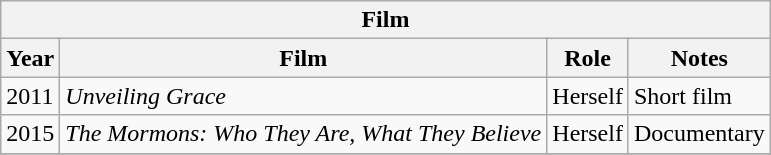<table class="wikitable">
<tr>
<th colspan="4">Film</th>
</tr>
<tr>
<th>Year</th>
<th>Film</th>
<th>Role</th>
<th>Notes</th>
</tr>
<tr>
<td>2011</td>
<td><em>Unveiling Grace</em></td>
<td>Herself</td>
<td>Short film</td>
</tr>
<tr>
<td>2015</td>
<td><em>The Mormons: Who They Are, What They Believe</em></td>
<td>Herself</td>
<td>Documentary</td>
</tr>
<tr>
</tr>
</table>
